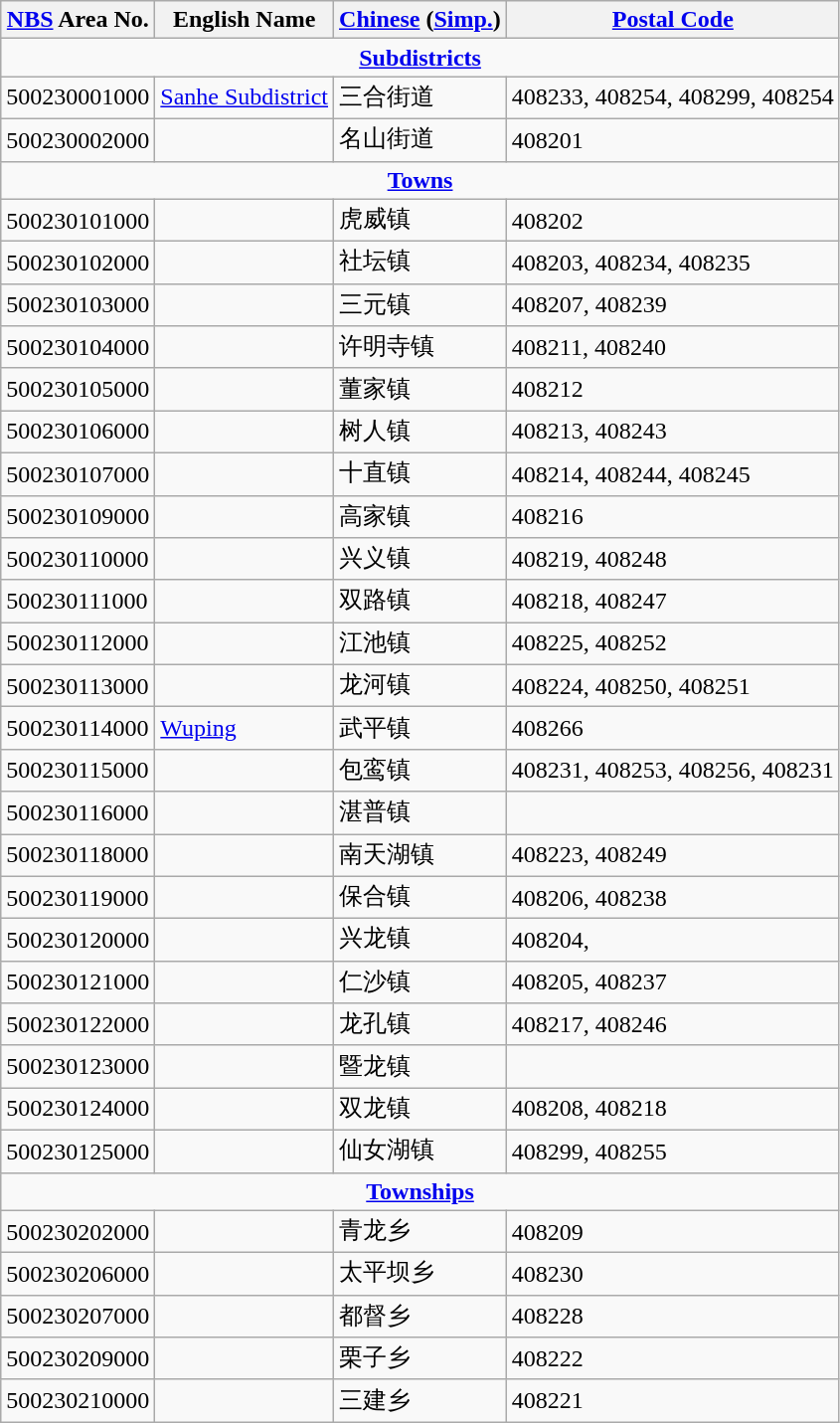<table class="wikitable sortable">
<tr>
<th><a href='#'>NBS</a> Area No.</th>
<th>English Name</th>
<th><a href='#'>Chinese</a> (<a href='#'>Simp.</a>)</th>
<th><a href='#'>Postal Code</a></th>
</tr>
<tr>
<td colspan="4" style="text-align:center;"><strong><a href='#'>Subdistricts</a></strong></td>
</tr>
<tr>
<td>500230001000</td>
<td><a href='#'>Sanhe Subdistrict</a></td>
<td>三合街道</td>
<td>408233, 408254, 408299, 408254</td>
</tr>
<tr>
<td>500230002000</td>
<td></td>
<td>名山街道</td>
<td>408201</td>
</tr>
<tr>
<td colspan="4" style="text-align:center;"><strong><a href='#'>Towns</a></strong></td>
</tr>
<tr>
<td>500230101000</td>
<td></td>
<td>虎威镇</td>
<td>408202</td>
</tr>
<tr>
<td>500230102000</td>
<td></td>
<td>社坛镇</td>
<td>408203, 408234, 408235</td>
</tr>
<tr>
<td>500230103000</td>
<td></td>
<td>三元镇</td>
<td>408207, 408239</td>
</tr>
<tr>
<td>500230104000</td>
<td></td>
<td>许明寺镇</td>
<td>408211, 408240</td>
</tr>
<tr>
<td>500230105000</td>
<td></td>
<td>董家镇</td>
<td>408212</td>
</tr>
<tr>
<td>500230106000</td>
<td></td>
<td>树人镇</td>
<td>408213, 408243</td>
</tr>
<tr>
<td>500230107000</td>
<td></td>
<td>十直镇</td>
<td>408214, 408244, 408245</td>
</tr>
<tr>
<td>500230109000</td>
<td></td>
<td>高家镇</td>
<td>408216</td>
</tr>
<tr>
<td>500230110000</td>
<td></td>
<td>兴义镇</td>
<td>408219, 408248</td>
</tr>
<tr>
<td>500230111000</td>
<td></td>
<td>双路镇</td>
<td>408218, 408247</td>
</tr>
<tr>
<td>500230112000</td>
<td></td>
<td>江池镇</td>
<td>408225, 408252</td>
</tr>
<tr>
<td>500230113000</td>
<td></td>
<td>龙河镇</td>
<td>408224, 408250, 408251</td>
</tr>
<tr>
<td>500230114000</td>
<td><a href='#'>Wuping</a></td>
<td>武平镇</td>
<td>408266</td>
</tr>
<tr>
<td>500230115000</td>
<td></td>
<td>包鸾镇</td>
<td>408231, 408253, 408256, 408231</td>
</tr>
<tr>
<td>500230116000</td>
<td></td>
<td>湛普镇</td>
<td></td>
</tr>
<tr>
<td>500230118000</td>
<td></td>
<td>南天湖镇</td>
<td>408223, 408249</td>
</tr>
<tr>
<td>500230119000</td>
<td></td>
<td>保合镇</td>
<td>408206, 408238</td>
</tr>
<tr>
<td>500230120000</td>
<td></td>
<td>兴龙镇</td>
<td>408204,</td>
</tr>
<tr>
<td>500230121000</td>
<td></td>
<td>仁沙镇</td>
<td>408205, 408237</td>
</tr>
<tr>
<td>500230122000</td>
<td></td>
<td>龙孔镇</td>
<td>408217, 408246</td>
</tr>
<tr>
<td>500230123000</td>
<td></td>
<td>暨龙镇</td>
<td></td>
</tr>
<tr>
<td>500230124000</td>
<td></td>
<td>双龙镇</td>
<td>408208, 408218</td>
</tr>
<tr>
<td>500230125000</td>
<td></td>
<td>仙女湖镇</td>
<td>408299, 408255</td>
</tr>
<tr>
<td colspan="4" style="text-align:center;"><strong><a href='#'>Townships</a></strong></td>
</tr>
<tr>
<td>500230202000</td>
<td></td>
<td>青龙乡</td>
<td>408209</td>
</tr>
<tr>
<td>500230206000</td>
<td></td>
<td>太平坝乡</td>
<td>408230</td>
</tr>
<tr>
<td>500230207000</td>
<td></td>
<td>都督乡</td>
<td>408228</td>
</tr>
<tr>
<td>500230209000</td>
<td></td>
<td>栗子乡</td>
<td>408222</td>
</tr>
<tr>
<td>500230210000</td>
<td></td>
<td>三建乡</td>
<td>408221</td>
</tr>
</table>
